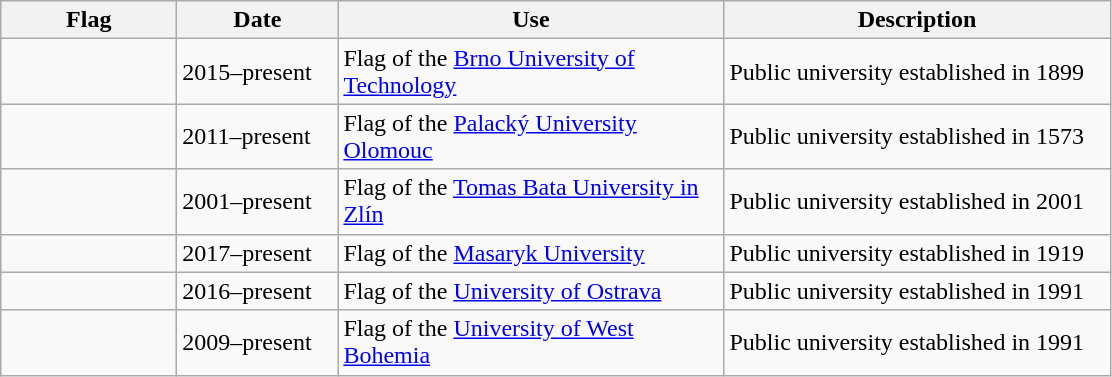<table class="wikitable">
<tr>
<th width="110">Flag</th>
<th width="100">Date</th>
<th width="250">Use</th>
<th width="250">Description</th>
</tr>
<tr>
<td></td>
<td>2015–present</td>
<td>Flag of the <a href='#'>Brno University of Technology</a></td>
<td>Public university established in 1899</td>
</tr>
<tr>
<td></td>
<td>2011–present</td>
<td>Flag of the <a href='#'>Palacký University Olomouc</a></td>
<td>Public university established in 1573</td>
</tr>
<tr>
<td></td>
<td>2001–present</td>
<td>Flag of the <a href='#'>Tomas Bata University in Zlín</a></td>
<td>Public university established in 2001</td>
</tr>
<tr>
<td></td>
<td>2017–present</td>
<td>Flag of the <a href='#'>Masaryk University</a></td>
<td>Public university established in 1919</td>
</tr>
<tr>
<td></td>
<td>2016–present</td>
<td>Flag of the <a href='#'>University of Ostrava</a></td>
<td>Public university established in 1991</td>
</tr>
<tr>
<td></td>
<td>2009–present</td>
<td>Flag of the <a href='#'>University of West Bohemia</a></td>
<td>Public university established in 1991</td>
</tr>
</table>
